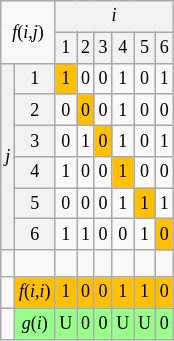<table class="wikitable" style="padding-bottom:0.5em; margin-bottom:0; margin-top:1em; margin-left:auto; margin-right:auto;">
<tr style="font-size:9pt; text-align:center; vertical-align:bottom;">
<td colspan="2" rowspan="2" style="vertical-align: middle;"><em>f</em>(<em>i</em>,<em>j</em>)</td>
<td colspan=6 style="background:#f2f2f2;"><em>i</em></td>
</tr>
<tr style="font-size:9pt; text-align:center; background:#f2f2f2;">
<td style="background:#f2f2f2; width:24.75;">1</td>
<td style="background:#f2f2f2; width:24.75;">2</td>
<td style="background:#f2f2f2; width:24.75;">3</td>
<td style="background:#f2f2f2; width:24.75;">4</td>
<td style="background:#f2f2f2; width:24.75;">5</td>
<td style="background:#f2f2f2; width:24.75;">6</td>
</tr>
<tr style="font-size:9pt; text-align:center;">
<td style="background:#f2f2f2; height:12px; width:18.75;" rowspan=6 valign=center><em>j</em></td>
<td style="background:#f2f2f2;">1</td>
<td style="background:#ffc000;">1</td>
<td>0</td>
<td>0</td>
<td>1</td>
<td>0</td>
<td>1</td>
</tr>
<tr style="font-size:9pt; text-align:center; vertical-align:bottom;">
<td style="background:#f2f2f2;">2</td>
<td>0</td>
<td style="background:#ffc000;">0</td>
<td>0</td>
<td>1</td>
<td>0</td>
<td>0</td>
</tr>
<tr style="font-size:9pt; text-align:center; vertical-align:bottom;">
<td style="background:#f2f2f2;">3</td>
<td>0</td>
<td>1</td>
<td style="background:#ffc000;">0</td>
<td>1</td>
<td>0</td>
<td>1</td>
</tr>
<tr style="font-size:9pt; text-align:center; vertical-align:bottom;">
<td style="background:#f2f2f2;">4</td>
<td>1</td>
<td>0</td>
<td>0</td>
<td style="background:#ffc000;">1</td>
<td>0</td>
<td>0</td>
</tr>
<tr style="font-size:9pt; text-align:center; vertical-align:bottom;">
<td style="background:#f2f2f2;">5</td>
<td>0</td>
<td>0</td>
<td>0</td>
<td>1</td>
<td style="background:#ffc000;">1</td>
<td>1</td>
</tr>
<tr style="font-size:9pt; text-align:center; vertical-align:bottom;">
<td style="background:#f2f2f2;">6</td>
<td>1</td>
<td>1</td>
<td>0</td>
<td>0</td>
<td>1</td>
<td style="background:#ffc000;">0</td>
</tr>
<tr style="font-size:9pt; text-align:center; vertical-align:bottom;">
<td style="height:12px;"></td>
<td></td>
<td></td>
<td></td>
<td></td>
<td></td>
<td></td>
<td></td>
</tr>
<tr style="font-size:9pt; text-align:center; vertical-align:bottom;">
<td style="height:12px;"></td>
<td style="background:#ffc000;"><em>f</em>(<em>i</em>,<em>i</em>)</td>
<td style="background:#ffc000;">1</td>
<td style="background:#ffc000;">0</td>
<td style="background:#ffc000;">0</td>
<td style="background:#ffc000;">1</td>
<td style="background:#ffc000;">1</td>
<td style="background:#ffc000;">0</td>
</tr>
<tr style="font-size:9pt; text-align:center; vertical-align:bottom;">
<td style="height:12px;"></td>
<td style="background:#99ff8b;"><em>g</em>(<em>i</em>)</td>
<td style="background:#99ff8b;">U</td>
<td style="background:#99ff8b;">0</td>
<td style="background:#99ff8b;">0</td>
<td style="background:#99ff8b;">U</td>
<td style="background:#99ff8b;">U</td>
<td style="background:#99ff8b;">0</td>
</tr>
</table>
